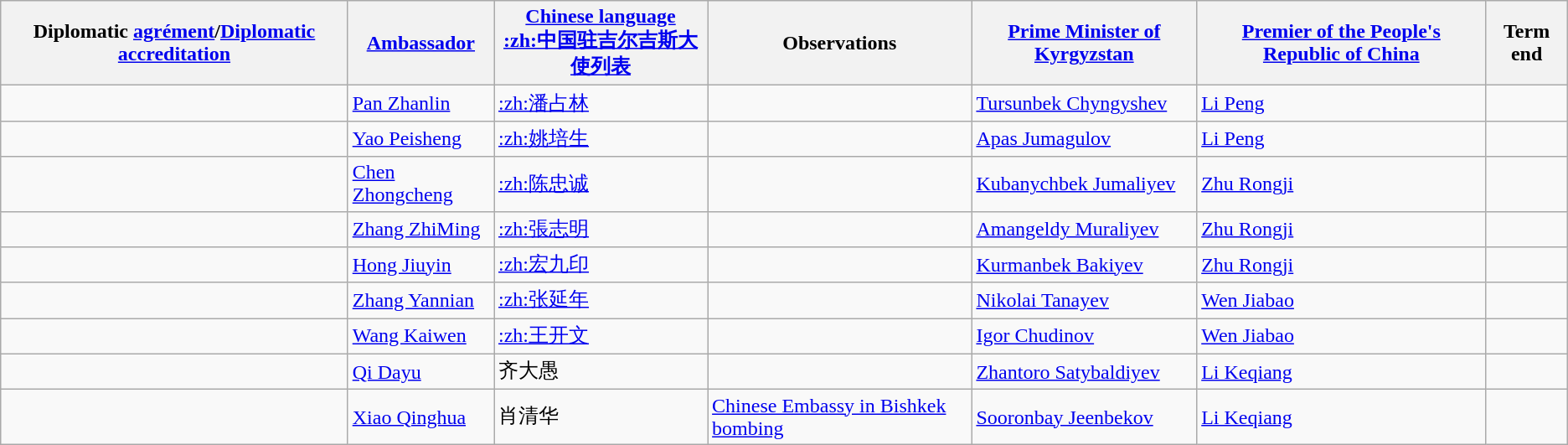<table class="wikitable sortable">
<tr>
<th>Diplomatic <a href='#'>agrément</a>/<a href='#'>Diplomatic accreditation</a></th>
<th><a href='#'>Ambassador</a></th>
<th><a href='#'>Chinese language</a><br><a href='#'>:zh:中国驻吉尔吉斯大使列表</a></th>
<th>Observations</th>
<th><a href='#'>Prime Minister of Kyrgyzstan</a></th>
<th><a href='#'>Premier of the People's Republic of China</a></th>
<th>Term end</th>
</tr>
<tr>
<td></td>
<td><a href='#'>Pan Zhanlin</a></td>
<td><a href='#'>:zh:潘占林</a></td>
<td></td>
<td><a href='#'>Tursunbek Chyngyshev</a></td>
<td><a href='#'>Li Peng</a></td>
<td></td>
</tr>
<tr>
<td></td>
<td><a href='#'>Yao Peisheng</a></td>
<td><a href='#'>:zh:姚培生</a></td>
<td></td>
<td><a href='#'>Apas Jumagulov</a></td>
<td><a href='#'>Li Peng</a></td>
<td></td>
</tr>
<tr>
<td></td>
<td><a href='#'>Chen Zhongcheng</a></td>
<td><a href='#'>:zh:陈忠诚</a></td>
<td></td>
<td><a href='#'>Kubanychbek Jumaliyev</a></td>
<td><a href='#'>Zhu Rongji</a></td>
<td></td>
</tr>
<tr>
<td></td>
<td><a href='#'>Zhang ZhiMing</a></td>
<td><a href='#'>:zh:張志明</a></td>
<td></td>
<td><a href='#'>Amangeldy Muraliyev</a></td>
<td><a href='#'>Zhu Rongji</a></td>
<td></td>
</tr>
<tr>
<td></td>
<td><a href='#'>Hong Jiuyin</a></td>
<td><a href='#'>:zh:宏九印</a></td>
<td></td>
<td><a href='#'>Kurmanbek Bakiyev</a></td>
<td><a href='#'>Zhu Rongji</a></td>
<td></td>
</tr>
<tr>
<td></td>
<td><a href='#'>Zhang Yannian</a></td>
<td><a href='#'>:zh:张延年</a></td>
<td></td>
<td><a href='#'>Nikolai Tanayev</a></td>
<td><a href='#'>Wen Jiabao</a></td>
<td></td>
</tr>
<tr>
<td></td>
<td><a href='#'>Wang Kaiwen</a></td>
<td><a href='#'>:zh:王开文</a></td>
<td></td>
<td><a href='#'>Igor Chudinov</a></td>
<td><a href='#'>Wen Jiabao</a></td>
<td></td>
</tr>
<tr>
<td></td>
<td><a href='#'>Qi Dayu</a></td>
<td>齐大愚</td>
<td></td>
<td><a href='#'>Zhantoro Satybaldiyev</a></td>
<td><a href='#'>Li Keqiang</a></td>
<td></td>
</tr>
<tr>
<td></td>
<td><a href='#'>Xiao Qinghua</a></td>
<td>肖清华</td>
<td><a href='#'>Chinese Embassy in Bishkek bombing</a></td>
<td><a href='#'>Sooronbay Jeenbekov</a></td>
<td><a href='#'>Li Keqiang</a></td>
<td></td>
</tr>
</table>
